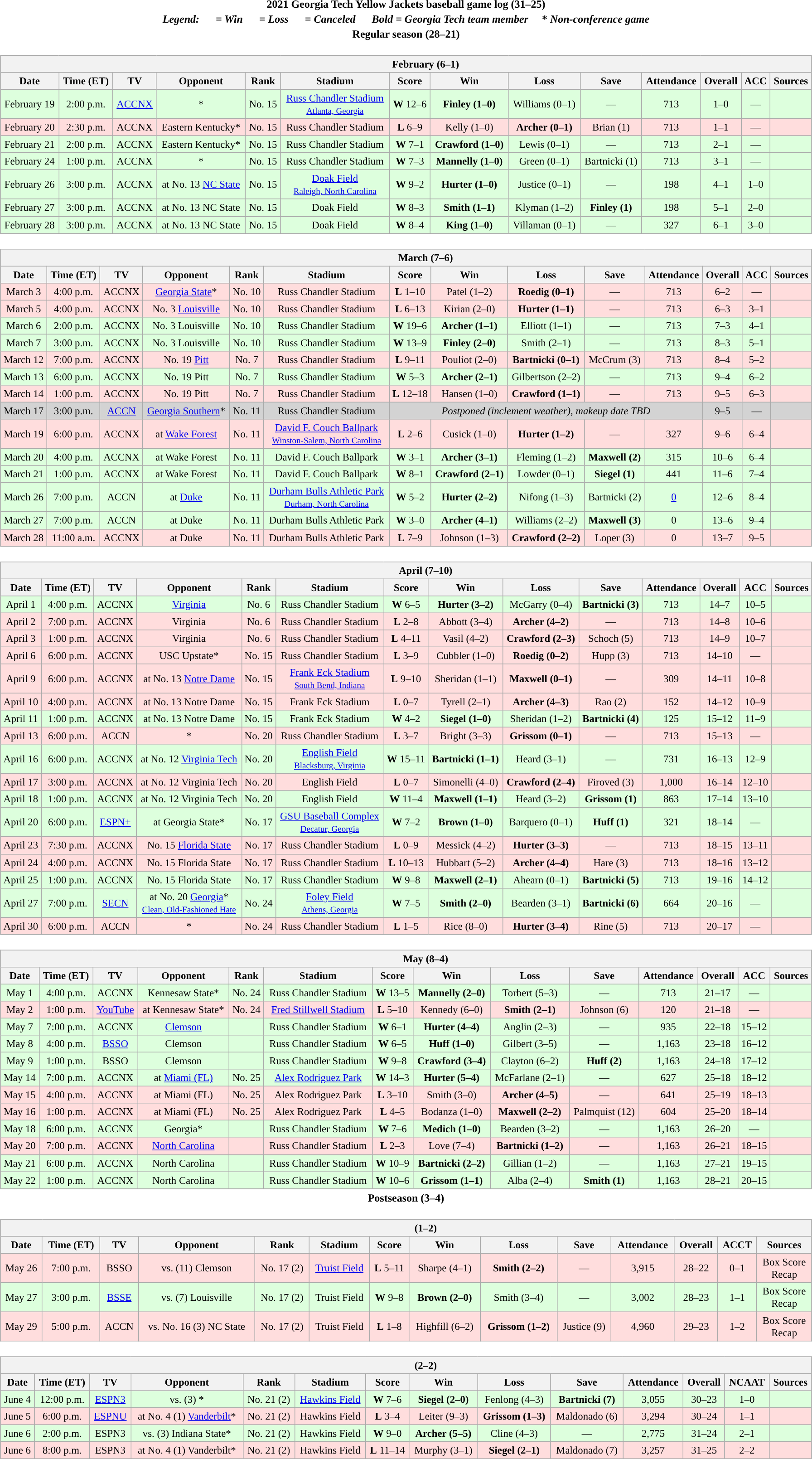<table class="toccolours" width=95% style="clear:both; margin:1.5em auto; text-align:center;">
<tr>
<th colspan=2>2021 Georgia Tech Yellow Jackets baseball game log (31–25)</th>
</tr>
<tr>
<th colspan=2><em>Legend:       = Win       = Loss       = Canceled      Bold = Georgia Tech team member</em>     * <em>Non-conference game</em></th>
</tr>
<tr>
<th colspan=2>Regular season (28–21)</th>
</tr>
<tr valign="top">
<td><br><table class="wikitable collapsible collapsed" style="margin:auto; width:100%; text-align:center; font-size:95%">
<tr>
<th colspan=14 style="padding-left:4em;">February (6–1)</th>
</tr>
<tr>
<th bgcolor="#DDDDFF">Date</th>
<th bgcolor="#DDDDFF">Time (ET)</th>
<th bgcolor="#DDDDFF">TV</th>
<th bgcolor="#DDDDFF">Opponent</th>
<th bgcolor="#DDDDFF">Rank</th>
<th bgcolor="#DDDDFF">Stadium</th>
<th bgcolor="#DDDDFF">Score</th>
<th bgcolor="#DDDDFF">Win</th>
<th bgcolor="#DDDDFF">Loss</th>
<th bgcolor="#DDDDFF">Save</th>
<th bgcolor="#DDDDFF">Attendance</th>
<th bgcolor="#DDDDFF">Overall</th>
<th bgcolor="#DDDDFF">ACC</th>
<th bgcolor="#DDDDFF">Sources</th>
</tr>
<tr bgcolor="ddffdd">
<td>February 19</td>
<td>2:00 p.m.</td>
<td><a href='#'>ACCNX</a></td>
<td>*</td>
<td>No. 15</td>
<td><a href='#'>Russ Chandler Stadium</a><br><small><a href='#'>Atlanta, Georgia</a></small></td>
<td><strong>W</strong> 12–6</td>
<td><strong>Finley (1–0)</strong></td>
<td>Williams (0–1)</td>
<td>—</td>
<td>713</td>
<td>1–0</td>
<td>—</td>
<td><br></td>
</tr>
<tr bgcolor="ffdddd">
<td>February 20</td>
<td>2:30 p.m.</td>
<td>ACCNX</td>
<td>Eastern Kentucky*</td>
<td>No. 15</td>
<td>Russ Chandler Stadium</td>
<td><strong>L</strong> 6–9</td>
<td>Kelly (1–0)</td>
<td><strong>Archer (0–1)</strong></td>
<td>Brian (1)</td>
<td>713</td>
<td>1–1</td>
<td>—</td>
<td><br></td>
</tr>
<tr bgcolor="ddffdd">
<td>February 21</td>
<td>2:00 p.m.</td>
<td>ACCNX</td>
<td>Eastern Kentucky*</td>
<td>No. 15</td>
<td>Russ Chandler Stadium</td>
<td><strong>W</strong> 7–1</td>
<td><strong>Crawford (1–0)</strong></td>
<td>Lewis (0–1)</td>
<td>—</td>
<td>713</td>
<td>2–1</td>
<td>—</td>
<td><br></td>
</tr>
<tr bgcolor="ddffdd">
<td>February 24</td>
<td>1:00 p.m.</td>
<td>ACCNX</td>
<td>*</td>
<td>No. 15</td>
<td>Russ Chandler Stadium</td>
<td><strong>W</strong> 7–3</td>
<td><strong>Mannelly (1–0)</strong></td>
<td>Green (0–1)</td>
<td>Bartnicki (1)</td>
<td>713</td>
<td>3–1</td>
<td>—</td>
<td><br></td>
</tr>
<tr bgcolor="ddffdd">
<td>February 26</td>
<td>3:00 p.m.</td>
<td>ACCNX</td>
<td>at No. 13 <a href='#'>NC State</a></td>
<td>No. 15</td>
<td><a href='#'>Doak Field</a><br><small><a href='#'>Raleigh, North Carolina</a></small></td>
<td><strong>W</strong> 9–2</td>
<td><strong>Hurter (1–0)</strong></td>
<td>Justice (0–1)</td>
<td>—</td>
<td>198</td>
<td>4–1</td>
<td>1–0</td>
<td><br></td>
</tr>
<tr bgcolor="ddffdd">
<td>February 27</td>
<td>3:00 p.m.</td>
<td>ACCNX</td>
<td>at No. 13 NC State</td>
<td>No. 15</td>
<td>Doak Field</td>
<td><strong>W</strong> 8–3</td>
<td><strong>Smith (1–1)</strong></td>
<td>Klyman (1–2)</td>
<td><strong>Finley (1)</strong></td>
<td>198</td>
<td>5–1</td>
<td>2–0</td>
<td><br></td>
</tr>
<tr bgcolor="ddffdd">
<td>February 28</td>
<td>3:00 p.m.</td>
<td>ACCNX</td>
<td>at No. 13 NC State</td>
<td>No. 15</td>
<td>Doak Field</td>
<td><strong>W</strong> 8–4</td>
<td><strong>King (1–0)</strong></td>
<td>Villaman (0–1)</td>
<td>—</td>
<td>327</td>
<td>6–1</td>
<td>3–0</td>
<td><br></td>
</tr>
</table>
</td>
</tr>
<tr>
<td><br><table class="wikitable collapsible collapsed" style="margin:auto; width:100%; text-align:center; font-size:95%">
<tr>
<th colspan=14 style="padding-left:4em;">March (7–6)</th>
</tr>
<tr>
<th bgcolor="#DDDDFF">Date</th>
<th bgcolor="#DDDDFF">Time (ET)</th>
<th bgcolor="#DDDDFF">TV</th>
<th bgcolor="#DDDDFF">Opponent</th>
<th bgcolor="#DDDDFF">Rank</th>
<th bgcolor="#DDDDFF">Stadium</th>
<th bgcolor="#DDDDFF">Score</th>
<th bgcolor="#DDDDFF">Win</th>
<th bgcolor="#DDDDFF">Loss</th>
<th bgcolor="#DDDDFF">Save</th>
<th bgcolor="#DDDDFF">Attendance</th>
<th bgcolor="#DDDDFF">Overall</th>
<th bgcolor="#DDDDFF">ACC</th>
<th bgcolor="#DDDDFF">Sources</th>
</tr>
<tr bgcolor="ffdddd">
<td>March 3</td>
<td>4:00 p.m.</td>
<td>ACCNX</td>
<td><a href='#'>Georgia State</a>*</td>
<td>No. 10</td>
<td>Russ Chandler Stadium</td>
<td><strong>L</strong> 1–10</td>
<td>Patel (1–2)</td>
<td><strong>Roedig (0–1)</strong></td>
<td>—</td>
<td>713</td>
<td>6–2</td>
<td>—</td>
<td><br></td>
</tr>
<tr bgcolor="ffdddd">
<td>March 5</td>
<td>4:00 p.m.</td>
<td>ACCNX</td>
<td>No. 3 <a href='#'>Louisville</a></td>
<td>No. 10</td>
<td>Russ Chandler Stadium</td>
<td><strong>L</strong> 6–13</td>
<td>Kirian (2–0)</td>
<td><strong>Hurter (1–1)</strong></td>
<td>—</td>
<td>713</td>
<td>6–3</td>
<td>3–1</td>
<td><br></td>
</tr>
<tr bgcolor="ddffdd">
<td>March 6</td>
<td>2:00 p.m.</td>
<td>ACCNX</td>
<td>No. 3 Louisville</td>
<td>No. 10</td>
<td>Russ Chandler Stadium</td>
<td><strong>W</strong> 19–6</td>
<td><strong>Archer (1–1)</strong></td>
<td>Elliott (1–1)</td>
<td>—</td>
<td>713</td>
<td>7–3</td>
<td>4–1</td>
<td><br></td>
</tr>
<tr bgcolor="ddffdd">
<td>March 7</td>
<td>3:00 p.m.</td>
<td>ACCNX</td>
<td>No. 3 Louisville</td>
<td>No. 10</td>
<td>Russ Chandler Stadium</td>
<td><strong>W</strong> 13–9</td>
<td><strong>Finley (2–0)</strong></td>
<td>Smith (2–1)</td>
<td>—</td>
<td>713</td>
<td>8–3</td>
<td>5–1</td>
<td><br></td>
</tr>
<tr bgcolor="ffdddd">
<td>March 12</td>
<td>7:00 p.m.</td>
<td>ACCNX</td>
<td>No. 19 <a href='#'>Pitt</a></td>
<td>No. 7</td>
<td>Russ Chandler Stadium</td>
<td><strong>L</strong> 9–11</td>
<td>Pouliot (2–0)</td>
<td><strong>Bartnicki (0–1)</strong></td>
<td>McCrum (3)</td>
<td>713</td>
<td>8–4</td>
<td>5–2</td>
<td><br></td>
</tr>
<tr bgcolor="ddffdd">
<td>March 13</td>
<td>6:00 p.m.</td>
<td>ACCNX</td>
<td>No. 19 Pitt</td>
<td>No. 7</td>
<td>Russ Chandler Stadium</td>
<td><strong>W</strong> 5–3</td>
<td><strong>Archer (2–1)</strong></td>
<td>Gilbertson (2–2)</td>
<td>—</td>
<td>713</td>
<td>9–4</td>
<td>6–2</td>
<td><br></td>
</tr>
<tr bgcolor="ffdddd">
<td>March 14</td>
<td>1:00 p.m.</td>
<td>ACCNX</td>
<td>No. 19 Pitt</td>
<td>No. 7</td>
<td>Russ Chandler Stadium</td>
<td><strong>L</strong> 12–18</td>
<td>Hansen (1–0)</td>
<td><strong>Crawford (1–1)</strong></td>
<td>—</td>
<td>713</td>
<td>9–5</td>
<td>6–3</td>
<td><br></td>
</tr>
<tr bgcolor="d3d3d3">
<td>March 17</td>
<td>3:00 p.m.</td>
<td><a href='#'>ACCN</a></td>
<td><a href='#'>Georgia Southern</a>*</td>
<td>No. 11</td>
<td>Russ Chandler Stadium</td>
<td colspan="5"><em>Postponed (inclement weather), makeup date TBD</em></td>
<td>9–5</td>
<td>—</td>
<td></td>
</tr>
<tr bgcolor="ffdddd">
<td>March 19</td>
<td>6:00 p.m.</td>
<td>ACCNX</td>
<td>at <a href='#'>Wake Forest</a></td>
<td>No. 11</td>
<td><a href='#'>David F. Couch Ballpark</a><br><small><a href='#'>Winston-Salem, North Carolina</a></small></td>
<td><strong>L</strong> 2–6</td>
<td>Cusick (1–0)</td>
<td><strong>Hurter (1–2)</strong></td>
<td>—</td>
<td>327</td>
<td>9–6</td>
<td>6–4</td>
<td><br></td>
</tr>
<tr bgcolor="ddffdd">
<td>March 20</td>
<td>4:00 p.m.</td>
<td>ACCNX</td>
<td>at Wake Forest</td>
<td>No. 11</td>
<td>David F. Couch Ballpark</td>
<td><strong>W</strong> 3–1</td>
<td><strong>Archer (3–1)</strong></td>
<td>Fleming (1–2)</td>
<td><strong>Maxwell (2)</strong></td>
<td>315</td>
<td>10–6</td>
<td>6–4</td>
<td><br></td>
</tr>
<tr bgcolor="ddffdd">
<td>March 21</td>
<td>1:00 p.m.</td>
<td>ACCNX</td>
<td>at Wake Forest</td>
<td>No. 11</td>
<td>David F. Couch Ballpark</td>
<td><strong>W</strong> 8–1</td>
<td><strong>Crawford (2–1)</strong></td>
<td>Lowder (0–1)</td>
<td><strong>Siegel (1)</strong></td>
<td>441</td>
<td>11–6</td>
<td>7–4</td>
<td><br></td>
</tr>
<tr bgcolor="ddffdd">
<td>March 26</td>
<td>7:00 p.m.</td>
<td>ACCN</td>
<td>at <a href='#'>Duke</a></td>
<td>No. 11</td>
<td><a href='#'>Durham Bulls Athletic Park</a><br><small><a href='#'>Durham, North Carolina</a></small></td>
<td><strong>W</strong> 5–2</td>
<td><strong>Hurter (2–2)</strong></td>
<td>Nifong (1–3)</td>
<td>Bartnicki (2)</td>
<td><a href='#'>0</a></td>
<td>12–6</td>
<td>8–4</td>
<td><br></td>
</tr>
<tr bgcolor="ddffdd">
<td>March 27</td>
<td>7:00 p.m.</td>
<td>ACCN</td>
<td>at Duke</td>
<td>No. 11</td>
<td>Durham Bulls Athletic Park</td>
<td><strong>W</strong> 3–0</td>
<td><strong>Archer (4–1)</strong></td>
<td>Williams (2–2)</td>
<td><strong>Maxwell (3)</strong></td>
<td>0</td>
<td>13–6</td>
<td>9–4</td>
<td><br></td>
</tr>
<tr bgcolor="ffdddd">
<td>March 28</td>
<td>11:00 a.m.</td>
<td>ACCNX</td>
<td>at Duke</td>
<td>No. 11</td>
<td>Durham Bulls Athletic Park</td>
<td><strong>L</strong> 7–9</td>
<td>Johnson (1–3)</td>
<td><strong>Crawford (2–2)</strong></td>
<td>Loper (3)</td>
<td>0</td>
<td>13–7</td>
<td>9–5</td>
<td><br></td>
</tr>
</table>
</td>
</tr>
<tr>
<td><br><table class="wikitable collapsible collapsed" style="margin:auto; width:100%; text-align:center; font-size:95%">
<tr>
<th colspan=14 style="padding-left:4em;">April (7–10)</th>
</tr>
<tr>
<th bgcolor="#DDDDFF">Date</th>
<th bgcolor="#DDDDFF">Time (ET)</th>
<th bgcolor="#DDDDFF">TV</th>
<th bgcolor="#DDDDFF">Opponent</th>
<th bgcolor="#DDDDFF">Rank</th>
<th bgcolor="#DDDDFF">Stadium</th>
<th bgcolor="#DDDDFF">Score</th>
<th bgcolor="#DDDDFF">Win</th>
<th bgcolor="#DDDDFF">Loss</th>
<th bgcolor="#DDDDFF">Save</th>
<th bgcolor="#DDDDFF">Attendance</th>
<th bgcolor="#DDDDFF">Overall</th>
<th bgcolor="#DDDDFF">ACC</th>
<th bgcolor="#DDDDFF">Sources</th>
</tr>
<tr bgcolor="ddffdd">
<td>April 1</td>
<td>4:00 p.m.</td>
<td>ACCNX</td>
<td><a href='#'>Virginia</a></td>
<td>No. 6</td>
<td>Russ Chandler Stadium</td>
<td><strong>W</strong> 6–5</td>
<td><strong>Hurter (3–2)</strong></td>
<td>McGarry (0–4)</td>
<td><strong>Bartnicki (3)</strong></td>
<td>713</td>
<td>14–7</td>
<td>10–5</td>
<td><br></td>
</tr>
<tr bgcolor="ffdddd">
<td>April 2</td>
<td>7:00 p.m.</td>
<td>ACCNX</td>
<td>Virginia</td>
<td>No. 6</td>
<td>Russ Chandler Stadium</td>
<td><strong>L</strong> 2–8</td>
<td>Abbott (3–4)</td>
<td><strong>Archer (4–2)</strong></td>
<td>—</td>
<td>713</td>
<td>14–8</td>
<td>10–6</td>
<td><br></td>
</tr>
<tr bgcolor="ffdddd">
<td>April 3</td>
<td>1:00 p.m.</td>
<td>ACCNX</td>
<td>Virginia</td>
<td>No. 6</td>
<td>Russ Chandler Stadium</td>
<td><strong>L</strong> 4–11</td>
<td>Vasil (4–2)</td>
<td><strong>Crawford (2–3)</strong></td>
<td>Schoch (5)</td>
<td>713</td>
<td>14–9</td>
<td>10–7</td>
<td><br></td>
</tr>
<tr bgcolor="ffdddd">
<td>April 6</td>
<td>6:00 p.m.</td>
<td>ACCNX</td>
<td>USC Upstate*</td>
<td>No. 15</td>
<td>Russ Chandler Stadium</td>
<td><strong>L</strong> 3–9</td>
<td>Cubbler (1–0)</td>
<td><strong>Roedig (0–2)</strong></td>
<td>Hupp (3)</td>
<td>713</td>
<td>14–10</td>
<td>—</td>
<td><br></td>
</tr>
<tr bgcolor="ffdddd">
<td>April 9</td>
<td>6:00 p.m.</td>
<td>ACCNX</td>
<td>at No. 13 <a href='#'>Notre Dame</a></td>
<td>No. 15</td>
<td><a href='#'>Frank Eck Stadium</a><br><small><a href='#'>South Bend, Indiana</a></small></td>
<td><strong>L</strong> 9–10</td>
<td>Sheridan (1–1)</td>
<td><strong>Maxwell (0–1)</strong></td>
<td>—</td>
<td>309</td>
<td>14–11</td>
<td>10–8</td>
<td><br></td>
</tr>
<tr bgcolor="ffdddd">
<td>April 10</td>
<td>4:00 p.m.</td>
<td>ACCNX</td>
<td>at No. 13 Notre Dame</td>
<td>No. 15</td>
<td>Frank Eck Stadium</td>
<td><strong>L</strong> 0–7</td>
<td>Tyrell (2–1)</td>
<td><strong>Archer (4–3)</strong></td>
<td>Rao (2)</td>
<td>152</td>
<td>14–12</td>
<td>10–9</td>
<td><br></td>
</tr>
<tr bgcolor="ddffdd">
<td>April 11</td>
<td>1:00 p.m.</td>
<td>ACCNX</td>
<td>at No. 13 Notre Dame</td>
<td>No. 15</td>
<td>Frank Eck Stadium</td>
<td><strong>W</strong> 4–2</td>
<td><strong>Siegel (1–0)</strong></td>
<td>Sheridan (1–2)</td>
<td><strong>Bartnicki (4)</strong></td>
<td>125</td>
<td>15–12</td>
<td>11–9</td>
<td><br></td>
</tr>
<tr bgcolor="ffdddd">
<td>April 13</td>
<td>6:00 p.m.</td>
<td>ACCN</td>
<td>*</td>
<td>No. 20</td>
<td>Russ Chandler Stadium</td>
<td><strong>L</strong> 3–7</td>
<td>Bright (3–3)</td>
<td><strong>Grissom (0–1)</strong></td>
<td>—</td>
<td>713</td>
<td>15–13</td>
<td>—</td>
<td><br></td>
</tr>
<tr bgcolor="ddffdd">
<td>April 16</td>
<td>6:00 p.m.</td>
<td>ACCNX</td>
<td>at No. 12 <a href='#'>Virginia Tech</a></td>
<td>No. 20</td>
<td><a href='#'>English Field</a><br><small><a href='#'>Blacksburg, Virginia</a></small></td>
<td><strong>W</strong> 15–11</td>
<td><strong>Bartnicki (1–1)</strong></td>
<td>Heard (3–1)</td>
<td>—</td>
<td>731</td>
<td>16–13</td>
<td>12–9</td>
<td><br></td>
</tr>
<tr bgcolor="ffdddd">
<td>April 17</td>
<td>3:00 p.m.</td>
<td>ACCNX</td>
<td>at No. 12 Virginia Tech</td>
<td>No. 20</td>
<td>English Field</td>
<td><strong>L</strong> 0–7</td>
<td>Simonelli (4–0)</td>
<td><strong>Crawford (2–4)</strong></td>
<td>Firoved (3)</td>
<td>1,000</td>
<td>16–14</td>
<td>12–10</td>
<td><br></td>
</tr>
<tr bgcolor="ddffdd">
<td>April 18</td>
<td>1:00 p.m.</td>
<td>ACCNX</td>
<td>at No. 12 Virginia Tech</td>
<td>No. 20</td>
<td>English Field</td>
<td><strong>W</strong> 11–4</td>
<td><strong>Maxwell (1–1)</strong></td>
<td>Heard (3–2)</td>
<td><strong>Grissom (1)</strong></td>
<td>863</td>
<td>17–14</td>
<td>13–10</td>
<td><br></td>
</tr>
<tr bgcolor="ddffdd">
<td>April 20</td>
<td>6:00 p.m.</td>
<td><a href='#'>ESPN+</a></td>
<td>at Georgia State*</td>
<td>No. 17</td>
<td><a href='#'>GSU Baseball Complex</a><br><small><a href='#'>Decatur, Georgia</a></small></td>
<td><strong>W</strong> 7–2</td>
<td><strong>Brown (1–0)</strong></td>
<td>Barquero (0–1)</td>
<td><strong>Huff (1)</strong></td>
<td>321</td>
<td>18–14</td>
<td>—</td>
<td><br> </td>
</tr>
<tr bgcolor="ffdddd">
<td>April 23</td>
<td>7:30 p.m.</td>
<td>ACCNX</td>
<td>No. 15 <a href='#'>Florida State</a></td>
<td>No. 17</td>
<td>Russ Chandler Stadium</td>
<td><strong>L</strong> 0–9</td>
<td>Messick (4–2)</td>
<td><strong>Hurter (3–3)</strong></td>
<td>—</td>
<td>713</td>
<td>18–15</td>
<td>13–11</td>
<td><br></td>
</tr>
<tr bgcolor="ffdddd">
<td>April 24</td>
<td>4:00 p.m.</td>
<td>ACCNX</td>
<td>No. 15 Florida State</td>
<td>No. 17</td>
<td>Russ Chandler Stadium</td>
<td><strong>L</strong> 10–13</td>
<td>Hubbart (5–2)</td>
<td><strong>Archer (4–4)</strong></td>
<td>Hare (3)</td>
<td>713</td>
<td>18–16</td>
<td>13–12</td>
<td><br></td>
</tr>
<tr bgcolor="ddffdd">
<td>April 25</td>
<td>1:00 p.m.</td>
<td>ACCNX</td>
<td>No. 15 Florida State</td>
<td>No. 17</td>
<td>Russ Chandler Stadium</td>
<td><strong>W</strong> 9–8</td>
<td><strong>Maxwell (2–1)</strong></td>
<td>Ahearn (0–1)</td>
<td><strong>Bartnicki (5)</strong></td>
<td>713</td>
<td>19–16</td>
<td>14–12</td>
<td><br></td>
</tr>
<tr bgcolor="ddffdd">
<td>April 27</td>
<td>7:00 p.m.</td>
<td><a href='#'>SECN</a></td>
<td>at No. 20 <a href='#'>Georgia</a>*<br><small><a href='#'>Clean, Old-Fashioned Hate</a></small></td>
<td>No. 24</td>
<td><a href='#'>Foley Field</a><br><small><a href='#'>Athens, Georgia</a></small></td>
<td><strong>W</strong> 7–5</td>
<td><strong>Smith (2–0)</strong></td>
<td>Bearden (3–1)</td>
<td><strong>Bartnicki (6)</strong></td>
<td>664</td>
<td>20–16</td>
<td>—</td>
<td><br></td>
</tr>
<tr bgcolor="ffdddd">
<td>April 30</td>
<td>6:00 p.m.</td>
<td>ACCN</td>
<td>*</td>
<td>No. 24</td>
<td>Russ Chandler Stadium</td>
<td><strong>L</strong> 1–5</td>
<td>Rice (8–0)</td>
<td><strong>Hurter (3–4)</strong></td>
<td>Rine (5)</td>
<td>713</td>
<td>20–17</td>
<td>—</td>
<td><br></td>
</tr>
</table>
</td>
</tr>
<tr>
<td><br><table class="wikitable collapsible collapsed" style="margin:auto; width:100%; text-align:center; font-size:95%">
<tr>
<th colspan=14 style="padding-left:4em;">May (8–4)</th>
</tr>
<tr>
<th bgcolor="#DDDDFF">Date</th>
<th bgcolor="#DDDDFF">Time (ET)</th>
<th bgcolor="#DDDDFF">TV</th>
<th bgcolor="#DDDDFF">Opponent</th>
<th bgcolor="#DDDDFF">Rank</th>
<th bgcolor="#DDDDFF">Stadium</th>
<th bgcolor="#DDDDFF">Score</th>
<th bgcolor="#DDDDFF">Win</th>
<th bgcolor="#DDDDFF">Loss</th>
<th bgcolor="#DDDDFF">Save</th>
<th bgcolor="#DDDDFF">Attendance</th>
<th bgcolor="#DDDDFF">Overall</th>
<th bgcolor="#DDDDFF">ACC</th>
<th bgcolor="#DDDDFF">Sources</th>
</tr>
<tr bgcolor="ddffdd">
<td>May 1</td>
<td>4:00 p.m.</td>
<td>ACCNX</td>
<td>Kennesaw State*</td>
<td>No. 24</td>
<td>Russ Chandler Stadium</td>
<td><strong>W</strong> 13–5</td>
<td><strong>Mannelly (2–0)</strong></td>
<td>Torbert (5–3)</td>
<td>—</td>
<td>713</td>
<td>21–17</td>
<td>—</td>
<td><br></td>
</tr>
<tr bgcolor="ffdddd">
<td>May 2</td>
<td>1:00 p.m.</td>
<td><a href='#'>YouTube</a></td>
<td>at Kennesaw State*</td>
<td>No. 24</td>
<td><a href='#'>Fred Stillwell Stadium</a><br></td>
<td><strong>L</strong> 5–10</td>
<td>Kennedy (6–0)</td>
<td><strong>Smith (2–1)</strong></td>
<td>Johnson (6)</td>
<td>120</td>
<td>21–18</td>
<td>—</td>
<td><br></td>
</tr>
<tr bgcolor="ddffdd">
<td>May 7</td>
<td>7:00 p.m.</td>
<td>ACCNX</td>
<td><a href='#'>Clemson</a></td>
<td></td>
<td>Russ Chandler Stadium</td>
<td><strong>W</strong> 6–1</td>
<td><strong>Hurter (4–4)</strong></td>
<td>Anglin (2–3)</td>
<td>—</td>
<td>935</td>
<td>22–18</td>
<td>15–12</td>
<td><br></td>
</tr>
<tr bgcolor="ddffdd">
<td>May 8</td>
<td>4:00 p.m.</td>
<td><a href='#'>BSSO</a></td>
<td>Clemson</td>
<td></td>
<td>Russ Chandler Stadium</td>
<td><strong>W</strong> 6–5</td>
<td><strong>Huff (1–0)</strong></td>
<td>Gilbert (3–5)</td>
<td>—</td>
<td>1,163</td>
<td>23–18</td>
<td>16–12</td>
<td><br></td>
</tr>
<tr bgcolor="ddffdd">
<td>May 9</td>
<td>1:00 p.m.</td>
<td>BSSO</td>
<td>Clemson</td>
<td></td>
<td>Russ Chandler Stadium</td>
<td><strong>W</strong> 9–8</td>
<td><strong>Crawford (3–4)</strong></td>
<td>Clayton (6–2)</td>
<td><strong>Huff (2)</strong></td>
<td>1,163</td>
<td>24–18</td>
<td>17–12</td>
<td><br></td>
</tr>
<tr bgcolor="ddffdd">
<td>May 14</td>
<td>7:00 p.m.</td>
<td>ACCNX</td>
<td>at <a href='#'>Miami (FL)</a></td>
<td>No. 25</td>
<td><a href='#'>Alex Rodriguez Park</a><br></td>
<td><strong>W</strong> 14–3</td>
<td><strong>Hurter (5–4)</strong></td>
<td>McFarlane (2–1)</td>
<td>—</td>
<td>627</td>
<td>25–18</td>
<td>18–12</td>
<td><br></td>
</tr>
<tr bgcolor="ffdddd">
<td>May 15</td>
<td>4:00 p.m.</td>
<td>ACCNX</td>
<td>at Miami (FL)</td>
<td>No. 25</td>
<td>Alex Rodriguez Park</td>
<td><strong>L</strong> 3–10</td>
<td>Smith (3–0)</td>
<td><strong>Archer (4–5)</strong></td>
<td>—</td>
<td>641</td>
<td>25–19</td>
<td>18–13</td>
<td><br></td>
</tr>
<tr bgcolor="ffdddd">
<td>May 16</td>
<td>1:00 p.m.</td>
<td>ACCNX</td>
<td>at Miami (FL)</td>
<td>No. 25</td>
<td>Alex Rodriguez Park</td>
<td><strong>L</strong> 4–5</td>
<td>Bodanza (1–0)</td>
<td><strong>Maxwell (2–2)</strong></td>
<td>Palmquist (12)</td>
<td>604</td>
<td>25–20</td>
<td>18–14</td>
<td><br></td>
</tr>
<tr bgcolor="ddffdd">
<td>May 18</td>
<td>6:00 p.m.</td>
<td>ACCNX</td>
<td>Georgia*<br></td>
<td></td>
<td>Russ Chandler Stadium</td>
<td><strong>W</strong> 7–6 </td>
<td><strong>Medich (1–0)</strong></td>
<td>Bearden (3–2)</td>
<td>—</td>
<td>1,163</td>
<td>26–20</td>
<td>—</td>
<td><br></td>
</tr>
<tr bgcolor="ffdddd">
<td>May 20</td>
<td>7:00 p.m.</td>
<td>ACCNX</td>
<td><a href='#'>North Carolina</a></td>
<td></td>
<td>Russ Chandler Stadium</td>
<td><strong>L</strong> 2–3</td>
<td>Love (7–4)</td>
<td><strong>Bartnicki (1–2)</strong></td>
<td>—</td>
<td>1,163</td>
<td>26–21</td>
<td>18–15</td>
<td><br></td>
</tr>
<tr bgcolor="ddffdd">
<td>May 21</td>
<td>6:00 p.m.</td>
<td>ACCNX</td>
<td>North Carolina</td>
<td></td>
<td>Russ Chandler Stadium</td>
<td><strong>W</strong> 10–9</td>
<td><strong>Bartnicki (2–2)</strong></td>
<td>Gillian (1–2)</td>
<td>—</td>
<td>1,163</td>
<td>27–21</td>
<td>19–15</td>
<td><br></td>
</tr>
<tr bgcolor="ddffdd">
<td>May 22</td>
<td>1:00 p.m.</td>
<td>ACCNX</td>
<td>North Carolina</td>
<td></td>
<td>Russ Chandler Stadium</td>
<td><strong>W</strong> 10–6</td>
<td><strong>Grissom (1–1)</strong></td>
<td>Alba (2–4)</td>
<td><strong>Smith (1)</strong></td>
<td>1,163</td>
<td>28–21</td>
<td>20–15</td>
<td><br></td>
</tr>
</table>
</td>
</tr>
<tr>
<th colspan=2>Postseason (3–4)</th>
</tr>
<tr>
<td><br><table class="wikitable collapsible collapsed" style="margin:auto; width:100%; text-align:center; font-size:95%">
<tr>
<th colspan=14 style="padding-left:4em;"> (1–2)</th>
</tr>
<tr>
<th bgcolor="#DDDDFF">Date</th>
<th bgcolor="#DDDDFF">Time (ET)</th>
<th bgcolor="#DDDDFF">TV</th>
<th bgcolor="#DDDDFF">Opponent</th>
<th bgcolor="#DDDDFF">Rank</th>
<th bgcolor="#DDDDFF">Stadium</th>
<th bgcolor="#DDDDFF">Score</th>
<th bgcolor="#DDDDFF">Win</th>
<th bgcolor="#DDDDFF">Loss</th>
<th bgcolor="#DDDDFF">Save</th>
<th bgcolor="#DDDDFF">Attendance</th>
<th bgcolor="#DDDDFF">Overall</th>
<th bgcolor="#DDDDFF">ACCT</th>
<th bgcolor="#DDDDFF">Sources</th>
</tr>
<tr bgcolor="ffdddd">
<td>May 26</td>
<td>7:00 p.m.</td>
<td>BSSO</td>
<td>vs. (11) Clemson<br></td>
<td>No. 17 (2)</td>
<td><a href='#'>Truist Field</a><br></td>
<td><strong>L</strong> 5–11</td>
<td>Sharpe (4–1)</td>
<td><strong>Smith (2–2)</strong></td>
<td>—</td>
<td>3,915</td>
<td>28–22</td>
<td>0–1</td>
<td>Box Score<br>Recap</td>
</tr>
<tr bgcolor="ddffdd">
<td>May 27</td>
<td>3:00 p.m.</td>
<td><a href='#'>BSSE</a></td>
<td>vs. (7) Louisville<br></td>
<td>No. 17 (2)</td>
<td>Truist Field</td>
<td><strong>W</strong> 9–8 </td>
<td><strong>Brown (2–0)</strong></td>
<td>Smith (3–4)</td>
<td>—</td>
<td>3,002</td>
<td>28–23</td>
<td>1–1</td>
<td>Box Score<br>Recap</td>
</tr>
<tr bgcolor="ffdddd">
<td>May 29</td>
<td>5:00 p.m.</td>
<td>ACCN</td>
<td>vs. No. 16 (3) NC State<br></td>
<td>No. 17 (2)</td>
<td>Truist Field</td>
<td><strong>L</strong> 1–8</td>
<td>Highfill (6–2)</td>
<td><strong>Grissom (1–2)</strong></td>
<td>Justice (9)</td>
<td>4,960</td>
<td>29–23</td>
<td>1–2</td>
<td>Box Score<br>Recap</td>
</tr>
</table>
</td>
</tr>
<tr>
<td><br><table class="wikitable collapsible collapsed" style="margin:auto; width:100%; text-align:center; font-size:95%">
<tr>
<th colspan=14 style="padding-left:4em;"> (2–2)</th>
</tr>
<tr>
<th bgcolor="#DDDDFF">Date</th>
<th bgcolor="#DDDDFF">Time (ET)</th>
<th bgcolor="#DDDDFF">TV</th>
<th bgcolor="#DDDDFF">Opponent</th>
<th bgcolor="#DDDDFF">Rank</th>
<th bgcolor="#DDDDFF">Stadium</th>
<th bgcolor="#DDDDFF">Score</th>
<th bgcolor="#DDDDFF">Win</th>
<th bgcolor="#DDDDFF">Loss</th>
<th bgcolor="#DDDDFF">Save</th>
<th bgcolor="#DDDDFF">Attendance</th>
<th bgcolor="#DDDDFF">Overall</th>
<th bgcolor="#DDDDFF">NCAAT</th>
<th bgcolor="#DDDDFF">Sources</th>
</tr>
<tr bgcolor="ddffdd">
<td>June 4</td>
<td>12:00 p.m.</td>
<td><a href='#'>ESPN3</a></td>
<td>vs. (3) *</td>
<td>No. 21 (2)</td>
<td><a href='#'>Hawkins Field</a><br></td>
<td><strong>W</strong> 7–6</td>
<td><strong>Siegel (2–0)</strong></td>
<td>Fenlong (4–3)</td>
<td><strong>Bartnicki (7)</strong></td>
<td>3,055</td>
<td>30–23</td>
<td>1–0</td>
<td><br></td>
</tr>
<tr bgcolor="ffdddd">
<td>June 5</td>
<td>6:00 p.m.</td>
<td><a href='#'>ESPNU</a></td>
<td>at No. 4 (1) <a href='#'>Vanderbilt</a>*</td>
<td>No. 21 (2)</td>
<td>Hawkins Field</td>
<td><strong>L</strong> 3–4</td>
<td>Leiter (9–3)</td>
<td><strong>Grissom (1–3)</strong></td>
<td>Maldonado (6)</td>
<td>3,294</td>
<td>30–24</td>
<td>1–1</td>
<td><br></td>
</tr>
<tr bgcolor="ddffdd">
<td>June 6</td>
<td>2:00 p.m.</td>
<td>ESPN3</td>
<td>vs. (3) Indiana State*</td>
<td>No. 21 (2)</td>
<td>Hawkins Field</td>
<td><strong>W</strong> 9–0</td>
<td><strong>Archer (5–5)</strong></td>
<td>Cline (4–3)</td>
<td>—</td>
<td>2,775</td>
<td>31–24</td>
<td>2–1</td>
<td><br></td>
</tr>
<tr bgcolor="ffdddd">
<td>June 6</td>
<td>8:00 p.m.</td>
<td>ESPN3</td>
<td>at No. 4 (1) Vanderbilt*</td>
<td>No. 21 (2)</td>
<td>Hawkins Field</td>
<td><strong>L</strong> 11–14 </td>
<td>Murphy (3–1)</td>
<td><strong>Siegel (2–1)</strong></td>
<td>Maldonado (7)</td>
<td>3,257</td>
<td>31–25</td>
<td>2–2</td>
<td><br></td>
</tr>
</table>
</td>
</tr>
</table>
